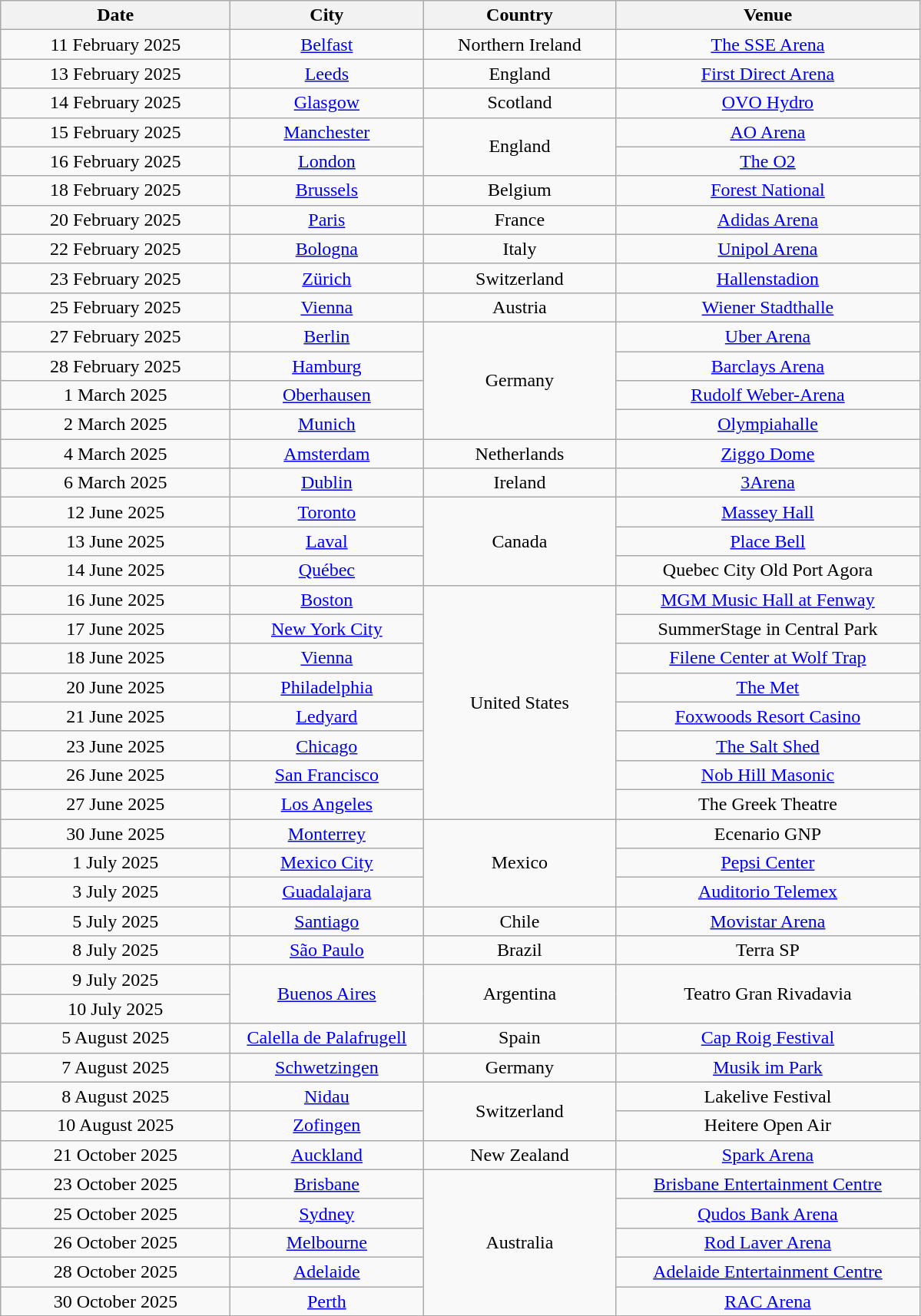<table class="wikitable" style="text-align:center;">
<tr>
<th scope="col" style="width:12em;">Date</th>
<th scope="col" style="width:10em;">City</th>
<th scope="col" style="width:10em;">Country</th>
<th scope="col" style="width:16em;">Venue</th>
</tr>
<tr>
<td>11 February 2025</td>
<td><a href='#'>Belfast</a></td>
<td>Northern Ireland</td>
<td><a href='#'>The SSE Arena</a></td>
</tr>
<tr>
<td>13 February 2025</td>
<td><a href='#'>Leeds</a></td>
<td>England</td>
<td><a href='#'>First Direct Arena</a></td>
</tr>
<tr>
<td>14 February 2025</td>
<td><a href='#'>Glasgow</a></td>
<td>Scotland</td>
<td><a href='#'>OVO Hydro</a></td>
</tr>
<tr>
<td>15 February 2025</td>
<td><a href='#'>Manchester</a></td>
<td rowspan="2">England</td>
<td><a href='#'>AO Arena</a></td>
</tr>
<tr>
<td>16 February 2025</td>
<td><a href='#'>London</a></td>
<td><a href='#'>The O2</a></td>
</tr>
<tr>
<td>18 February 2025</td>
<td><a href='#'>Brussels</a></td>
<td>Belgium</td>
<td><a href='#'>Forest National</a></td>
</tr>
<tr>
<td>20 February 2025</td>
<td><a href='#'>Paris</a></td>
<td>France</td>
<td><a href='#'>Adidas Arena</a></td>
</tr>
<tr>
<td>22 February 2025</td>
<td><a href='#'>Bologna</a></td>
<td>Italy</td>
<td><a href='#'>Unipol Arena</a></td>
</tr>
<tr>
<td>23 February 2025</td>
<td><a href='#'>Zürich</a></td>
<td>Switzerland</td>
<td><a href='#'>Hallenstadion</a></td>
</tr>
<tr>
<td>25 February 2025</td>
<td><a href='#'>Vienna</a></td>
<td>Austria</td>
<td><a href='#'>Wiener Stadthalle</a></td>
</tr>
<tr>
<td>27 February 2025</td>
<td><a href='#'>Berlin</a></td>
<td rowspan="4">Germany</td>
<td><a href='#'>Uber Arena</a></td>
</tr>
<tr>
<td>28 February 2025</td>
<td><a href='#'>Hamburg</a></td>
<td><a href='#'>Barclays Arena</a></td>
</tr>
<tr>
<td>1 March 2025</td>
<td><a href='#'>Oberhausen</a></td>
<td><a href='#'>Rudolf Weber-Arena</a></td>
</tr>
<tr>
<td>2 March 2025</td>
<td><a href='#'>Munich</a></td>
<td><a href='#'>Olympiahalle</a></td>
</tr>
<tr>
<td>4 March 2025</td>
<td><a href='#'>Amsterdam</a></td>
<td>Netherlands</td>
<td><a href='#'>Ziggo Dome</a></td>
</tr>
<tr>
<td>6 March 2025</td>
<td><a href='#'>Dublin</a></td>
<td>Ireland</td>
<td><a href='#'>3Arena</a></td>
</tr>
<tr>
<td>12 June 2025</td>
<td><a href='#'>Toronto</a></td>
<td rowspan="3">Canada</td>
<td><a href='#'>Massey Hall</a></td>
</tr>
<tr>
<td>13 June 2025</td>
<td><a href='#'>Laval</a></td>
<td><a href='#'>Place Bell</a></td>
</tr>
<tr>
<td>14 June 2025</td>
<td><a href='#'>Québec</a></td>
<td>Quebec City Old Port Agora</td>
</tr>
<tr>
<td>16 June 2025</td>
<td><a href='#'>Boston</a></td>
<td rowspan="8">United States</td>
<td><a href='#'>MGM Music Hall at Fenway</a></td>
</tr>
<tr>
<td>17 June 2025</td>
<td><a href='#'>New York City</a></td>
<td>SummerStage in Central Park</td>
</tr>
<tr>
<td>18 June 2025</td>
<td><a href='#'>Vienna</a></td>
<td><a href='#'>Filene Center at Wolf Trap</a></td>
</tr>
<tr>
<td>20 June 2025</td>
<td><a href='#'>Philadelphia</a></td>
<td><a href='#'>The Met</a></td>
</tr>
<tr>
<td>21 June 2025</td>
<td><a href='#'>Ledyard</a></td>
<td><a href='#'>Foxwoods Resort Casino</a></td>
</tr>
<tr>
<td>23 June 2025</td>
<td><a href='#'>Chicago</a></td>
<td><a href='#'>The Salt Shed</a></td>
</tr>
<tr>
<td>26 June 2025</td>
<td><a href='#'>San Francisco</a></td>
<td><a href='#'>Nob Hill Masonic</a></td>
</tr>
<tr>
<td>27 June 2025</td>
<td><a href='#'>Los Angeles</a></td>
<td>The Greek Theatre</td>
</tr>
<tr>
<td>30 June 2025</td>
<td><a href='#'>Monterrey</a></td>
<td rowspan="3">Mexico</td>
<td>Ecenario GNP</td>
</tr>
<tr>
<td>1 July 2025</td>
<td><a href='#'>Mexico City</a></td>
<td><a href='#'>Pepsi Center</a></td>
</tr>
<tr>
<td>3 July 2025</td>
<td><a href='#'>Guadalajara</a></td>
<td><a href='#'>Auditorio Telemex</a></td>
</tr>
<tr>
<td>5 July 2025</td>
<td><a href='#'>Santiago</a></td>
<td>Chile</td>
<td><a href='#'>Movistar Arena</a></td>
</tr>
<tr>
<td>8 July 2025</td>
<td><a href='#'>São Paulo</a></td>
<td>Brazil</td>
<td>Terra SP</td>
</tr>
<tr>
<td>9 July 2025</td>
<td rowspan="2"><a href='#'>Buenos Aires</a></td>
<td rowspan="2">Argentina</td>
<td rowspan="2">Teatro Gran Rivadavia</td>
</tr>
<tr>
<td>10 July 2025</td>
</tr>
<tr>
<td>5 August 2025</td>
<td><a href='#'>Calella de Palafrugell</a></td>
<td>Spain</td>
<td><a href='#'>Cap Roig Festival</a></td>
</tr>
<tr>
<td>7 August 2025</td>
<td><a href='#'>Schwetzingen</a></td>
<td>Germany</td>
<td><a href='#'>Musik im Park</a></td>
</tr>
<tr>
<td>8 August 2025</td>
<td><a href='#'>Nidau</a></td>
<td rowspan="2">Switzerland</td>
<td>Lakelive Festival</td>
</tr>
<tr>
<td>10 August 2025</td>
<td><a href='#'>Zofingen</a></td>
<td>Heitere Open Air</td>
</tr>
<tr>
<td>21 October 2025</td>
<td><a href='#'>Auckland</a></td>
<td>New Zealand</td>
<td><a href='#'>Spark Arena</a></td>
</tr>
<tr>
<td>23 October 2025</td>
<td><a href='#'>Brisbane</a></td>
<td rowspan="5">Australia</td>
<td><a href='#'>Brisbane Entertainment Centre</a></td>
</tr>
<tr>
<td>25 October 2025</td>
<td><a href='#'>Sydney</a></td>
<td><a href='#'>Qudos Bank Arena</a></td>
</tr>
<tr>
<td>26 October 2025</td>
<td><a href='#'>Melbourne</a></td>
<td><a href='#'>Rod Laver Arena</a></td>
</tr>
<tr>
<td>28 October 2025</td>
<td><a href='#'>Adelaide</a></td>
<td><a href='#'>Adelaide Entertainment Centre</a></td>
</tr>
<tr>
<td>30 October 2025</td>
<td><a href='#'>Perth</a></td>
<td><a href='#'>RAC Arena</a></td>
</tr>
</table>
